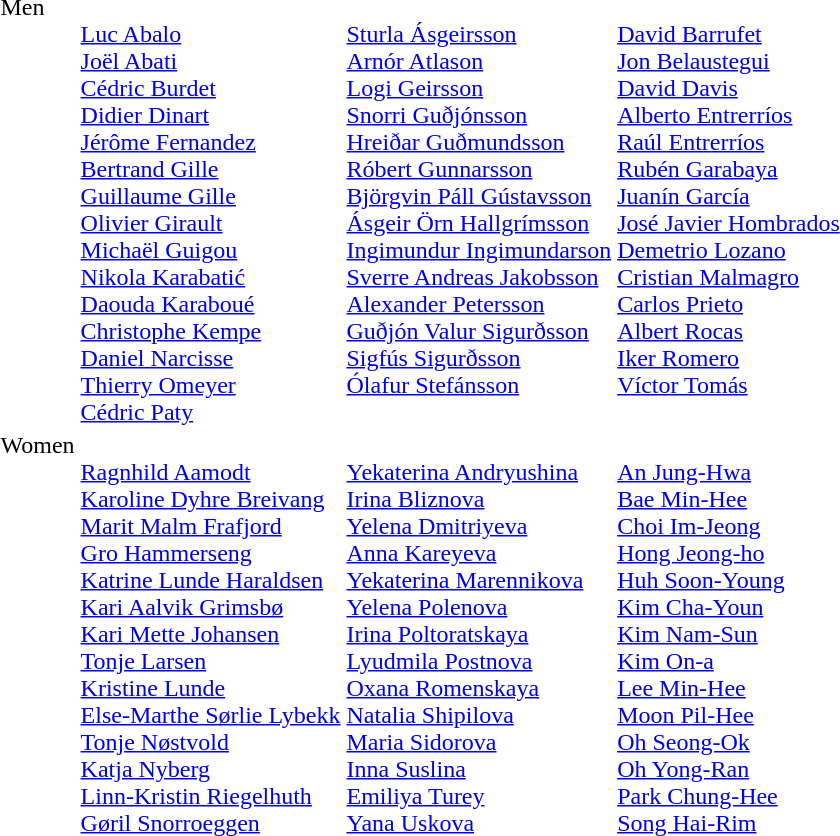<table>
<tr valign="top">
<td>Men <br></td>
<td><br><a href='#'>Luc Abalo</a><br><a href='#'>Joël Abati</a><br><a href='#'>Cédric Burdet</a><br><a href='#'>Didier Dinart</a><br><a href='#'>Jérôme Fernandez</a><br><a href='#'>Bertrand Gille</a><br><a href='#'>Guillaume Gille</a><br><a href='#'>Olivier Girault</a><br><a href='#'>Michaël Guigou</a><br><a href='#'>Nikola Karabatić</a><br><a href='#'>Daouda Karaboué</a><br><a href='#'>Christophe Kempe</a><br><a href='#'>Daniel Narcisse</a><br><a href='#'>Thierry Omeyer</a><br><a href='#'>Cédric Paty</a></td>
<td><br><a href='#'>Sturla Ásgeirsson</a><br><a href='#'>Arnór Atlason</a><br><a href='#'>Logi Geirsson</a><br><a href='#'>Snorri Guðjónsson</a><br><a href='#'>Hreiðar Guðmundsson</a><br><a href='#'>Róbert Gunnarsson</a><br><a href='#'>Björgvin Páll Gústavsson</a><br><a href='#'>Ásgeir Örn Hallgrímsson</a><br><a href='#'>Ingimundur Ingimundarson</a><br><a href='#'>Sverre Andreas Jakobsson</a><br><a href='#'>Alexander Petersson</a><br><a href='#'>Guðjón Valur Sigurðsson</a><br><a href='#'>Sigfús Sigurðsson</a><br><a href='#'>Ólafur Stefánsson</a></td>
<td><br><a href='#'>David Barrufet</a><br><a href='#'>Jon Belaustegui</a><br><a href='#'>David Davis</a><br><a href='#'>Alberto Entrerríos</a><br><a href='#'>Raúl Entrerríos</a><br><a href='#'>Rubén Garabaya</a><br><a href='#'>Juanín García</a><br><a href='#'>José Javier Hombrados</a><br><a href='#'>Demetrio Lozano</a><br><a href='#'>Cristian Malmagro</a><br><a href='#'>Carlos Prieto</a><br><a href='#'>Albert Rocas</a><br><a href='#'>Iker Romero</a><br><a href='#'>Víctor Tomás</a></td>
</tr>
<tr valign="top">
<td>Women <br></td>
<td><br><a href='#'>Ragnhild Aamodt</a><br><a href='#'>Karoline Dyhre Breivang</a><br><a href='#'>Marit Malm Frafjord</a><br><a href='#'>Gro Hammerseng</a><br><a href='#'>Katrine Lunde Haraldsen</a><br><a href='#'>Kari Aalvik Grimsbø</a><br><a href='#'>Kari Mette Johansen</a><br><a href='#'>Tonje Larsen</a><br><a href='#'>Kristine Lunde</a><br><a href='#'>Else-Marthe Sørlie Lybekk</a><br><a href='#'>Tonje Nøstvold</a><br><a href='#'>Katja Nyberg</a><br><a href='#'>Linn-Kristin Riegelhuth</a><br><a href='#'>Gøril Snorroeggen</a></td>
<td><br><a href='#'>Yekaterina Andryushina</a><br><a href='#'>Irina Bliznova</a><br><a href='#'>Yelena Dmitriyeva</a><br><a href='#'>Anna Kareyeva</a><br><a href='#'>Yekaterina Marennikova</a><br><a href='#'>Yelena Polenova</a><br><a href='#'>Irina Poltoratskaya</a><br><a href='#'>Lyudmila Postnova</a><br><a href='#'>Oxana Romenskaya</a><br><a href='#'>Natalia Shipilova</a><br><a href='#'>Maria Sidorova</a><br><a href='#'>Inna Suslina</a><br><a href='#'>Emiliya Turey</a><br><a href='#'>Yana Uskova</a></td>
<td><br><a href='#'>An Jung-Hwa</a><br><a href='#'>Bae Min-Hee</a><br><a href='#'>Choi Im-Jeong</a><br><a href='#'>Hong Jeong-ho</a><br><a href='#'>Huh Soon-Young</a><br><a href='#'>Kim Cha-Youn</a><br><a href='#'>Kim Nam-Sun</a><br><a href='#'>Kim On-a</a><br><a href='#'>Lee Min-Hee</a><br><a href='#'>Moon Pil-Hee</a><br><a href='#'>Oh Seong-Ok</a><br><a href='#'>Oh Yong-Ran</a><br><a href='#'>Park Chung-Hee</a><br><a href='#'>Song Hai-Rim</a></td>
</tr>
</table>
